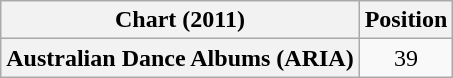<table class="wikitable plainrowheaders" style="text-align:center">
<tr>
<th scope="col">Chart (2011)</th>
<th scope="col">Position</th>
</tr>
<tr>
<th scope="row">Australian Dance Albums (ARIA)</th>
<td>39</td>
</tr>
</table>
